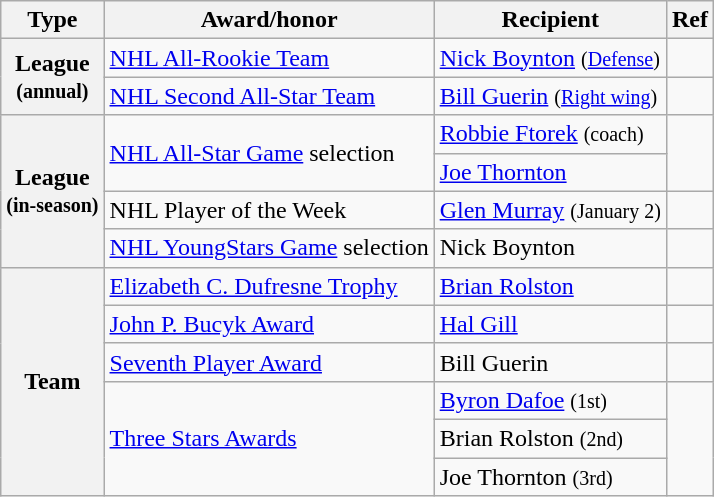<table class="wikitable">
<tr>
<th scope="col">Type</th>
<th scope="col">Award/honor</th>
<th scope="col">Recipient</th>
<th scope="col">Ref</th>
</tr>
<tr>
<th scope="row" rowspan="2">League<br><small>(annual)</small></th>
<td><a href='#'>NHL All-Rookie Team</a></td>
<td><a href='#'>Nick Boynton</a> <small>(<a href='#'>Defense</a>)</small></td>
<td></td>
</tr>
<tr>
<td><a href='#'>NHL Second All-Star Team</a></td>
<td><a href='#'>Bill Guerin</a> <small>(<a href='#'>Right wing</a>)</small></td>
<td></td>
</tr>
<tr>
<th scope="row" rowspan="4">League<br><small>(in-season)</small></th>
<td rowspan="2"><a href='#'>NHL All-Star Game</a> selection</td>
<td><a href='#'>Robbie Ftorek</a> <small>(coach)</small></td>
<td rowspan="2"></td>
</tr>
<tr>
<td><a href='#'>Joe Thornton</a></td>
</tr>
<tr>
<td>NHL Player of the Week</td>
<td><a href='#'>Glen Murray</a> <small>(January 2)</small></td>
<td></td>
</tr>
<tr>
<td><a href='#'>NHL YoungStars Game</a> selection</td>
<td>Nick Boynton</td>
<td></td>
</tr>
<tr>
<th scope="row" rowspan="6">Team<br></th>
<td><a href='#'>Elizabeth C. Dufresne Trophy</a></td>
<td><a href='#'>Brian Rolston</a></td>
<td></td>
</tr>
<tr>
<td><a href='#'>John P. Bucyk Award</a></td>
<td><a href='#'>Hal Gill</a></td>
<td></td>
</tr>
<tr>
<td><a href='#'>Seventh Player Award</a></td>
<td>Bill Guerin</td>
<td></td>
</tr>
<tr>
<td rowspan="5"><a href='#'>Three Stars Awards</a></td>
<td><a href='#'>Byron Dafoe</a> <small>(1st)</small></td>
<td rowspan="5"></td>
</tr>
<tr>
<td>Brian Rolston <small>(2nd)</small></td>
</tr>
<tr>
<td>Joe Thornton <small>(3rd)</small></td>
</tr>
</table>
